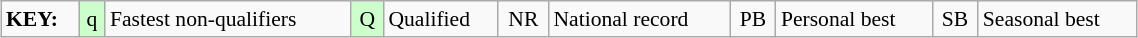<table class="wikitable" style="margin:0.5em auto; font-size:90%;position:relative;" width=60%>
<tr>
<td><strong>KEY:</strong></td>
<td bgcolor=ccffcc align=center>q</td>
<td>Fastest non-qualifiers</td>
<td bgcolor=ccffcc align=center>Q</td>
<td>Qualified</td>
<td align=center>NR</td>
<td>National record</td>
<td align=center>PB</td>
<td>Personal best</td>
<td align=center>SB</td>
<td>Seasonal best</td>
</tr>
</table>
